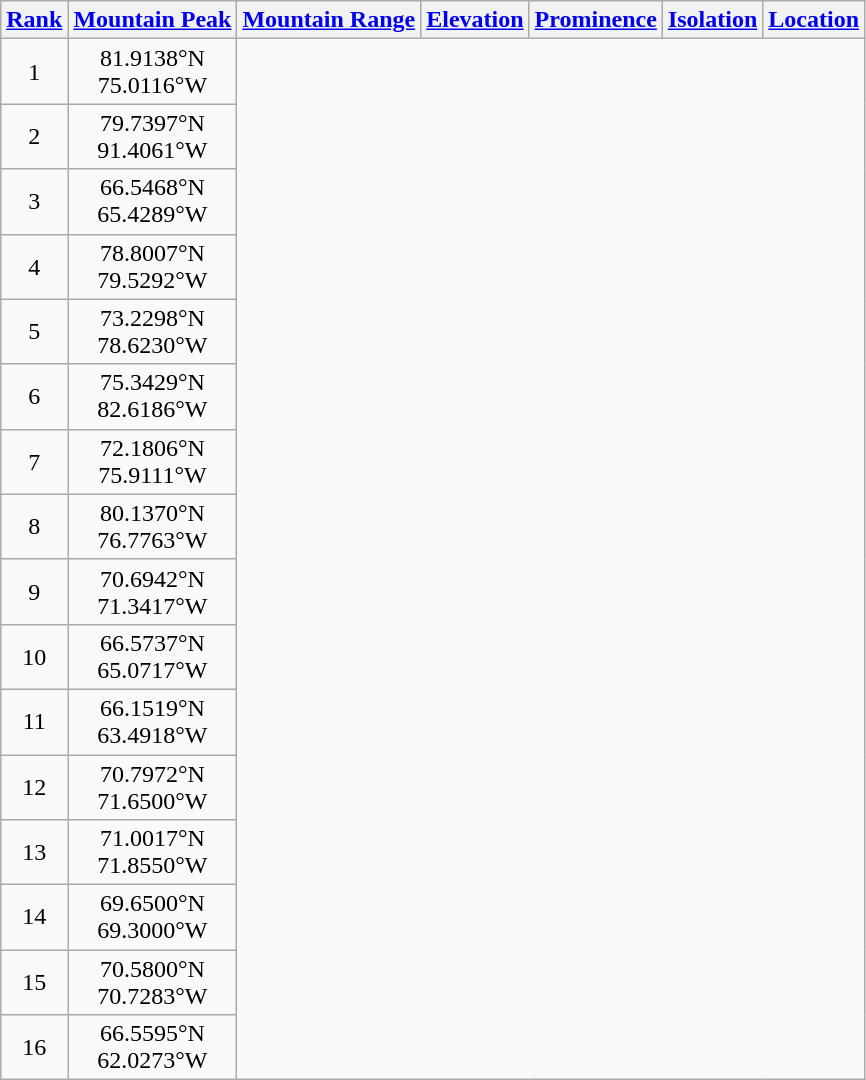<table class="wikitable sortable">
<tr>
<th><a href='#'>Rank</a></th>
<th><a href='#'>Mountain Peak</a></th>
<th><a href='#'>Mountain Range</a></th>
<th><a href='#'>Elevation</a></th>
<th><a href='#'>Prominence</a></th>
<th><a href='#'>Isolation</a></th>
<th><a href='#'>Location</a></th>
</tr>
<tr>
<td align=center>1<br>

</td>
<td align=center>81.9138°N<br>75.0116°W</td>
</tr>
<tr>
<td align=center>2<br>

</td>
<td align=center>79.7397°N<br>91.4061°W</td>
</tr>
<tr>
<td align=center>3<br>

</td>
<td align=center>66.5468°N<br>65.4289°W</td>
</tr>
<tr>
<td align=center>4<br>

</td>
<td align=center>78.8007°N<br>79.5292°W</td>
</tr>
<tr>
<td align=center>5<br>

</td>
<td align=center>73.2298°N<br>78.6230°W</td>
</tr>
<tr>
<td align=center>6<br>

</td>
<td align=center>75.3429°N<br>82.6186°W</td>
</tr>
<tr>
<td align=center>7<br>

</td>
<td align=center>72.1806°N<br>75.9111°W</td>
</tr>
<tr>
<td align=center>8<br>

</td>
<td align=center>80.1370°N<br>76.7763°W</td>
</tr>
<tr>
<td align=center>9<br>

</td>
<td align=center>70.6942°N<br>71.3417°W</td>
</tr>
<tr>
<td align=center>10<br>

</td>
<td align=center>66.5737°N<br>65.0717°W</td>
</tr>
<tr>
<td align=center>11<br>

</td>
<td align=center>66.1519°N<br>63.4918°W</td>
</tr>
<tr>
<td align=center>12<br>

</td>
<td align=center>70.7972°N<br>71.6500°W</td>
</tr>
<tr>
<td align=center>13<br>

</td>
<td align=center>71.0017°N<br>71.8550°W</td>
</tr>
<tr>
<td align=center>14<br>

</td>
<td align=center>69.6500°N<br>69.3000°W</td>
</tr>
<tr>
<td align=center>15<br>

</td>
<td align=center>70.5800°N<br>70.7283°W</td>
</tr>
<tr>
<td align=center>16<br>

</td>
<td align=center>66.5595°N<br>62.0273°W</td>
</tr>
</table>
